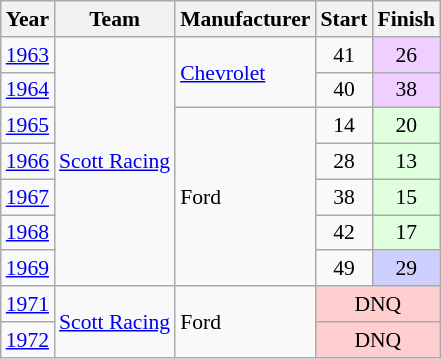<table class="wikitable" style="font-size: 90%; white-space: nowrap;">
<tr>
<th>Year</th>
<th>Team</th>
<th>Manufacturer</th>
<th>Start</th>
<th>Finish</th>
</tr>
<tr>
<td><a href='#'>1963</a></td>
<td rowspan=7><a href='#'>Scott Racing</a></td>
<td rowspan=2><a href='#'>Chevrolet</a></td>
<td align=center>41</td>
<td align=center style="background:#EFCFFF;">26</td>
</tr>
<tr>
<td><a href='#'>1964</a></td>
<td align=center>40</td>
<td align=center style="background:#EFCFFF;">38</td>
</tr>
<tr>
<td><a href='#'>1965</a></td>
<td rowspan=5>Ford</td>
<td align=center>14</td>
<td align=center style="background:#DFFFDF;">20</td>
</tr>
<tr>
<td><a href='#'>1966</a></td>
<td align=center>28</td>
<td align=center style="background:#DFFFDF;">13</td>
</tr>
<tr>
<td><a href='#'>1967</a></td>
<td align=center>38</td>
<td align=center style="background:#DFFFDF;">15</td>
</tr>
<tr>
<td><a href='#'>1968</a></td>
<td align=center>42</td>
<td align=center style="background:#DFFFDF;">17</td>
</tr>
<tr>
<td><a href='#'>1969</a></td>
<td align=center>49</td>
<td align=center style="background:#CFCFFF;">29</td>
</tr>
<tr>
<td><a href='#'>1971</a></td>
<td rowspan=2><a href='#'>Scott Racing</a></td>
<td rowspan=2>Ford</td>
<td align=center colspan=2 style="background:#FFCFCF;">DNQ</td>
</tr>
<tr>
<td><a href='#'>1972</a></td>
<td align=center colspan=2 style="background:#FFCFCF;">DNQ</td>
</tr>
</table>
